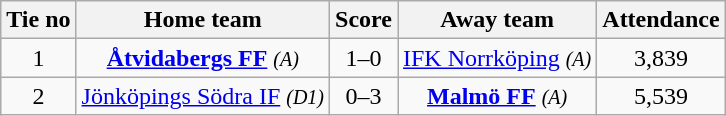<table class="wikitable" style="text-align:center">
<tr>
<th style= width="40px">Tie no</th>
<th style= width="150px">Home team</th>
<th style= width="60px">Score</th>
<th style= width="150px">Away team</th>
<th style= width="30px">Attendance</th>
</tr>
<tr>
<td>1</td>
<td><strong><a href='#'>Åtvidabergs FF</a></strong> <em><small>(A)</small></em></td>
<td>1–0</td>
<td><a href='#'>IFK Norrköping</a> <em><small>(A)</small></em></td>
<td>3,839</td>
</tr>
<tr>
<td>2</td>
<td><a href='#'>Jönköpings Södra IF</a> <em><small>(D1)</small></em></td>
<td>0–3</td>
<td><strong><a href='#'>Malmö FF</a></strong> <em><small>(A)</small></em></td>
<td>5,539</td>
</tr>
</table>
